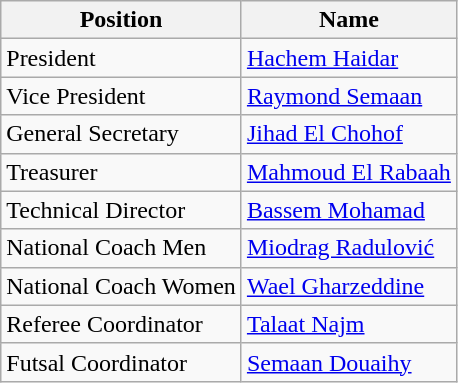<table class="wikitable">
<tr>
<th>Position</th>
<th>Name</th>
</tr>
<tr>
<td>President</td>
<td> <a href='#'>Hachem Haidar</a></td>
</tr>
<tr>
<td>Vice President</td>
<td> <a href='#'>Raymond Semaan</a></td>
</tr>
<tr>
<td>General Secretary</td>
<td> <a href='#'>Jihad El Chohof</a></td>
</tr>
<tr>
<td>Treasurer</td>
<td> <a href='#'>Mahmoud El Rabaah</a></td>
</tr>
<tr>
<td>Technical Director</td>
<td> <a href='#'>Bassem Mohamad</a></td>
</tr>
<tr>
<td>National Coach Men</td>
<td> <a href='#'>Miodrag Radulović</a></td>
</tr>
<tr>
<td>National Coach Women</td>
<td> <a href='#'>Wael Gharzeddine</a></td>
</tr>
<tr>
<td>Referee Coordinator</td>
<td> <a href='#'>Talaat Najm</a></td>
</tr>
<tr>
<td>Futsal Coordinator</td>
<td> <a href='#'>Semaan Douaihy</a></td>
</tr>
</table>
